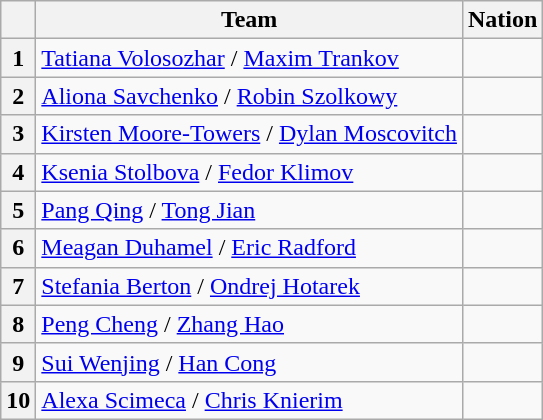<table class="wikitable sortable" style="text-align: left">
<tr>
<th scope="col"></th>
<th scope="col">Team</th>
<th scope="col">Nation</th>
</tr>
<tr>
<th scope="row">1</th>
<td><a href='#'>Tatiana Volosozhar</a> / <a href='#'>Maxim Trankov</a></td>
<td></td>
</tr>
<tr>
<th scope="row">2</th>
<td><a href='#'>Aliona Savchenko</a> / <a href='#'>Robin Szolkowy</a></td>
<td></td>
</tr>
<tr>
<th scope="row">3</th>
<td><a href='#'>Kirsten Moore-Towers</a> / <a href='#'>Dylan Moscovitch</a></td>
<td></td>
</tr>
<tr>
<th scope="row">4</th>
<td><a href='#'>Ksenia Stolbova</a> / <a href='#'>Fedor Klimov</a></td>
<td></td>
</tr>
<tr>
<th scope="row">5</th>
<td><a href='#'>Pang Qing</a> / <a href='#'>Tong Jian</a></td>
<td></td>
</tr>
<tr>
<th scope="row">6</th>
<td><a href='#'>Meagan Duhamel</a> / <a href='#'>Eric Radford</a></td>
<td></td>
</tr>
<tr>
<th scope="row">7</th>
<td><a href='#'>Stefania Berton</a> / <a href='#'>Ondrej Hotarek</a></td>
<td></td>
</tr>
<tr>
<th scope="row">8</th>
<td><a href='#'>Peng Cheng</a> / <a href='#'>Zhang Hao</a></td>
<td></td>
</tr>
<tr>
<th scope="row">9</th>
<td><a href='#'>Sui Wenjing</a> / <a href='#'>Han Cong</a></td>
<td></td>
</tr>
<tr>
<th scope="row">10</th>
<td><a href='#'>Alexa Scimeca</a> / <a href='#'>Chris Knierim</a></td>
<td></td>
</tr>
</table>
